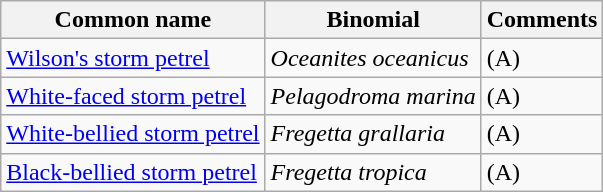<table class="wikitable">
<tr>
<th>Common name</th>
<th>Binomial</th>
<th>Comments</th>
</tr>
<tr>
<td><a href='#'>Wilson's storm petrel</a></td>
<td><em>Oceanites oceanicus</em></td>
<td>(A)</td>
</tr>
<tr>
<td><a href='#'>White-faced storm petrel</a></td>
<td><em>Pelagodroma marina</em></td>
<td>(A)</td>
</tr>
<tr>
<td><a href='#'>White-bellied storm petrel</a></td>
<td><em>Fregetta grallaria</em></td>
<td>(A)</td>
</tr>
<tr>
<td><a href='#'>Black-bellied storm petrel</a></td>
<td><em>Fregetta tropica</em></td>
<td>(A)</td>
</tr>
</table>
